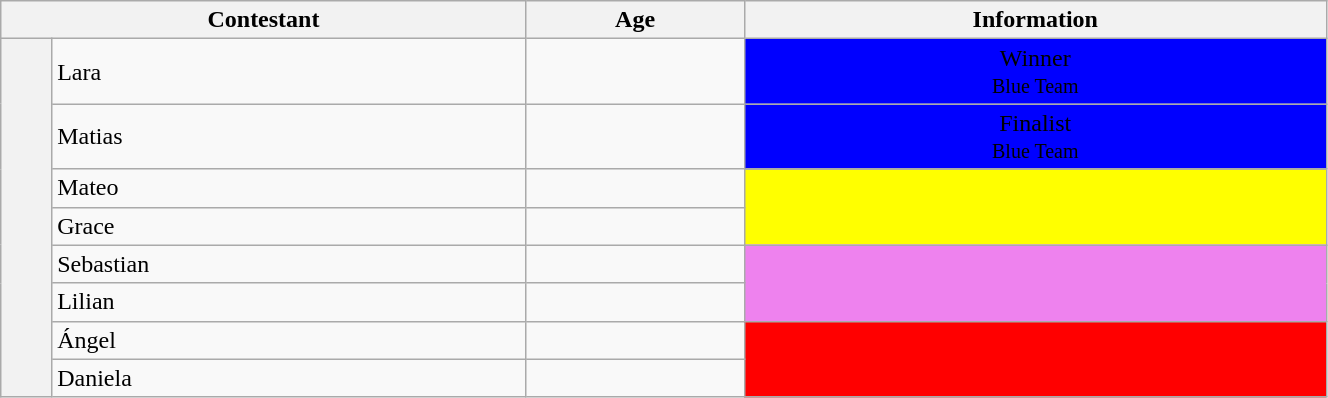<table class="wikitable" style="width:70%;">
<tr>
<th colspan="2">Contestant</th>
<th>Age</th>
<th>Information</th>
</tr>
<tr>
<th rowspan="8"></th>
<td> Lara</td>
<td></td>
<td style="background:blue" align=center>Winner<br><small>Blue Team</small></td>
</tr>
<tr>
<td> Matias</td>
<td></td>
<td style="background:blue" align=center>Finalist<br><small>Blue Team</small></td>
</tr>
<tr>
<td> Mateo</td>
<td></td>
<td rowspan=2; style="background:yellow;"></td>
</tr>
<tr>
<td> Grace</td>
<td></td>
</tr>
<tr>
<td> Sebastian</td>
<td></td>
<td rowspan=2; style="background:violet;"></td>
</tr>
<tr>
<td> Lilian</td>
<td></td>
</tr>
<tr>
<td> Ángel</td>
<td></td>
<td rowspan=2; style="background:red;"></td>
</tr>
<tr>
<td> Daniela</td>
<td></td>
</tr>
</table>
